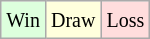<table class="wikitable">
<tr>
<td style="background-color: #ddffdd;"><small>Win</small></td>
<td style="background-color: #ffffdd;"><small>Draw</small></td>
<td style="background-color: #ffdddd;"><small>Loss</small></td>
</tr>
</table>
